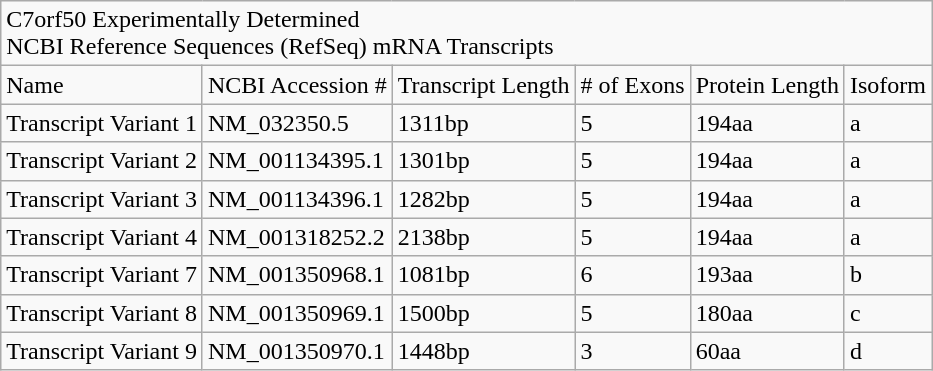<table class="wikitable sortable mw-collapsible">
<tr>
<td colspan="6">C7orf50  Experimentally Determined<br>NCBI  Reference Sequences (RefSeq) mRNA Transcripts</td>
</tr>
<tr>
<td>Name</td>
<td>NCBI  Accession #</td>
<td>Transcript  Length</td>
<td># of Exons</td>
<td>Protein  Length</td>
<td>Isoform</td>
</tr>
<tr>
<td>Transcript Variant 1</td>
<td>NM_032350.5</td>
<td>1311bp</td>
<td>5</td>
<td>194aa</td>
<td>a</td>
</tr>
<tr>
<td>Transcript Variant 2</td>
<td>NM_001134395.1</td>
<td>1301bp</td>
<td>5</td>
<td>194aa</td>
<td>a</td>
</tr>
<tr>
<td>Transcript Variant 3</td>
<td>NM_001134396.1</td>
<td>1282bp</td>
<td>5</td>
<td>194aa</td>
<td>a</td>
</tr>
<tr>
<td>Transcript Variant 4</td>
<td>NM_001318252.2</td>
<td>2138bp</td>
<td>5</td>
<td>194aa</td>
<td>a</td>
</tr>
<tr>
<td>Transcript Variant 7</td>
<td>NM_001350968.1</td>
<td>1081bp</td>
<td>6</td>
<td>193aa</td>
<td>b</td>
</tr>
<tr>
<td>Transcript Variant 8</td>
<td>NM_001350969.1</td>
<td>1500bp</td>
<td>5</td>
<td>180aa</td>
<td>c</td>
</tr>
<tr>
<td>Transcript Variant 9</td>
<td>NM_001350970.1</td>
<td>1448bp</td>
<td>3</td>
<td>60aa</td>
<td>d</td>
</tr>
</table>
